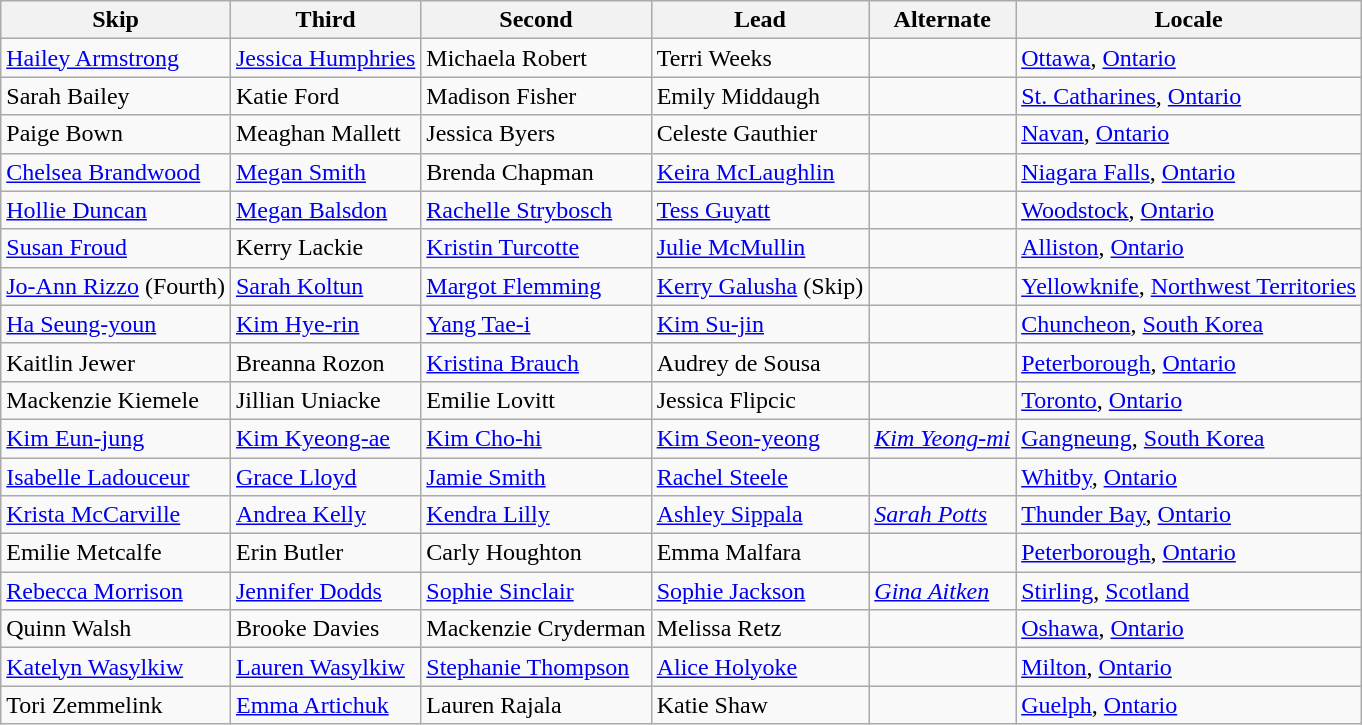<table class=wikitable>
<tr>
<th scope="col">Skip</th>
<th scope="col">Third</th>
<th scope="col">Second</th>
<th scope="col">Lead</th>
<th scope="col">Alternate</th>
<th scope="col">Locale</th>
</tr>
<tr>
<td><a href='#'>Hailey Armstrong</a></td>
<td><a href='#'>Jessica Humphries</a></td>
<td>Michaela Robert</td>
<td>Terri Weeks</td>
<td></td>
<td> <a href='#'>Ottawa</a>, <a href='#'>Ontario</a></td>
</tr>
<tr>
<td>Sarah Bailey</td>
<td>Katie Ford</td>
<td>Madison Fisher</td>
<td>Emily Middaugh</td>
<td></td>
<td> <a href='#'>St. Catharines</a>, <a href='#'>Ontario</a></td>
</tr>
<tr>
<td>Paige Bown</td>
<td>Meaghan Mallett</td>
<td>Jessica Byers</td>
<td>Celeste Gauthier</td>
<td></td>
<td> <a href='#'>Navan</a>, <a href='#'>Ontario</a></td>
</tr>
<tr>
<td><a href='#'>Chelsea Brandwood</a></td>
<td><a href='#'>Megan Smith</a></td>
<td>Brenda Chapman</td>
<td><a href='#'>Keira McLaughlin</a></td>
<td></td>
<td> <a href='#'>Niagara Falls</a>, <a href='#'>Ontario</a></td>
</tr>
<tr>
<td><a href='#'>Hollie Duncan</a></td>
<td><a href='#'>Megan Balsdon</a></td>
<td><a href='#'>Rachelle Strybosch</a></td>
<td><a href='#'>Tess Guyatt</a></td>
<td></td>
<td> <a href='#'>Woodstock</a>, <a href='#'>Ontario</a></td>
</tr>
<tr>
<td><a href='#'>Susan Froud</a></td>
<td>Kerry Lackie</td>
<td><a href='#'>Kristin Turcotte</a></td>
<td><a href='#'>Julie McMullin</a></td>
<td></td>
<td> <a href='#'>Alliston</a>, <a href='#'>Ontario</a></td>
</tr>
<tr>
<td><a href='#'>Jo-Ann Rizzo</a> (Fourth)</td>
<td><a href='#'>Sarah Koltun</a></td>
<td><a href='#'>Margot Flemming</a></td>
<td><a href='#'>Kerry Galusha</a> (Skip)</td>
<td></td>
<td> <a href='#'>Yellowknife</a>, <a href='#'>Northwest Territories</a></td>
</tr>
<tr>
<td><a href='#'>Ha Seung-youn</a></td>
<td><a href='#'>Kim Hye-rin</a></td>
<td><a href='#'>Yang Tae-i</a></td>
<td><a href='#'>Kim Su-jin</a></td>
<td></td>
<td> <a href='#'>Chuncheon</a>, <a href='#'>South Korea</a></td>
</tr>
<tr>
<td>Kaitlin Jewer</td>
<td>Breanna Rozon</td>
<td><a href='#'>Kristina Brauch</a></td>
<td>Audrey de Sousa</td>
<td></td>
<td> <a href='#'>Peterborough</a>, <a href='#'>Ontario</a></td>
</tr>
<tr>
<td>Mackenzie Kiemele</td>
<td>Jillian Uniacke</td>
<td>Emilie Lovitt</td>
<td>Jessica Flipcic</td>
<td></td>
<td> <a href='#'>Toronto</a>, <a href='#'>Ontario</a></td>
</tr>
<tr>
<td><a href='#'>Kim Eun-jung</a></td>
<td><a href='#'>Kim Kyeong-ae</a></td>
<td><a href='#'>Kim Cho-hi</a></td>
<td><a href='#'>Kim Seon-yeong</a></td>
<td><em><a href='#'>Kim Yeong-mi</a></em></td>
<td> <a href='#'>Gangneung</a>, <a href='#'>South Korea</a></td>
</tr>
<tr>
<td><a href='#'>Isabelle Ladouceur</a></td>
<td><a href='#'>Grace Lloyd</a></td>
<td><a href='#'>Jamie Smith</a></td>
<td><a href='#'>Rachel Steele</a></td>
<td></td>
<td> <a href='#'>Whitby</a>, <a href='#'>Ontario</a></td>
</tr>
<tr>
<td><a href='#'>Krista McCarville</a></td>
<td><a href='#'>Andrea Kelly</a></td>
<td><a href='#'>Kendra Lilly</a></td>
<td><a href='#'>Ashley Sippala</a></td>
<td><em><a href='#'>Sarah Potts</a></em></td>
<td> <a href='#'>Thunder Bay</a>, <a href='#'>Ontario</a></td>
</tr>
<tr>
<td>Emilie Metcalfe</td>
<td>Erin Butler</td>
<td>Carly Houghton</td>
<td>Emma Malfara</td>
<td></td>
<td> <a href='#'>Peterborough</a>, <a href='#'>Ontario</a></td>
</tr>
<tr>
<td><a href='#'>Rebecca Morrison</a></td>
<td><a href='#'>Jennifer Dodds</a></td>
<td><a href='#'>Sophie Sinclair</a></td>
<td><a href='#'>Sophie Jackson</a></td>
<td><em><a href='#'>Gina Aitken</a></em></td>
<td> <a href='#'>Stirling</a>, <a href='#'>Scotland</a></td>
</tr>
<tr>
<td>Quinn Walsh</td>
<td>Brooke Davies</td>
<td>Mackenzie Cryderman</td>
<td>Melissa Retz</td>
<td></td>
<td> <a href='#'>Oshawa</a>, <a href='#'>Ontario</a></td>
</tr>
<tr>
<td><a href='#'>Katelyn Wasylkiw</a></td>
<td><a href='#'>Lauren Wasylkiw</a></td>
<td><a href='#'>Stephanie Thompson</a></td>
<td><a href='#'>Alice Holyoke</a></td>
<td></td>
<td> <a href='#'>Milton</a>, <a href='#'>Ontario</a></td>
</tr>
<tr>
<td>Tori Zemmelink</td>
<td><a href='#'>Emma Artichuk</a></td>
<td>Lauren Rajala</td>
<td>Katie Shaw</td>
<td></td>
<td> <a href='#'>Guelph</a>, <a href='#'>Ontario</a></td>
</tr>
</table>
